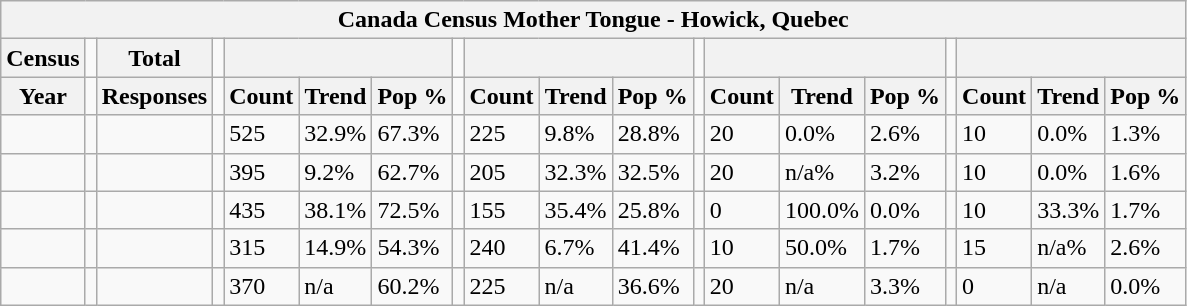<table class="wikitable">
<tr>
<th colspan="19">Canada Census Mother Tongue - Howick, Quebec</th>
</tr>
<tr>
<th>Census</th>
<td></td>
<th>Total</th>
<td colspan="1"></td>
<th colspan="3"></th>
<td colspan="1"></td>
<th colspan="3"></th>
<td colspan="1"></td>
<th colspan="3"></th>
<td colspan="1"></td>
<th colspan="3"></th>
</tr>
<tr>
<th>Year</th>
<td></td>
<th>Responses</th>
<td></td>
<th>Count</th>
<th>Trend</th>
<th>Pop %</th>
<td></td>
<th>Count</th>
<th>Trend</th>
<th>Pop %</th>
<td></td>
<th>Count</th>
<th>Trend</th>
<th>Pop %</th>
<td></td>
<th>Count</th>
<th>Trend</th>
<th>Pop %</th>
</tr>
<tr>
<td></td>
<td></td>
<td></td>
<td></td>
<td>525</td>
<td> 32.9%</td>
<td>67.3%</td>
<td></td>
<td>225</td>
<td> 9.8%</td>
<td>28.8%</td>
<td></td>
<td>20</td>
<td> 0.0%</td>
<td>2.6%</td>
<td></td>
<td>10</td>
<td> 0.0%</td>
<td>1.3%</td>
</tr>
<tr>
<td></td>
<td></td>
<td></td>
<td></td>
<td>395</td>
<td> 9.2%</td>
<td>62.7%</td>
<td></td>
<td>205</td>
<td> 32.3%</td>
<td>32.5%</td>
<td></td>
<td>20</td>
<td> n/a%</td>
<td>3.2%</td>
<td></td>
<td>10</td>
<td> 0.0%</td>
<td>1.6%</td>
</tr>
<tr>
<td></td>
<td></td>
<td></td>
<td></td>
<td>435</td>
<td> 38.1%</td>
<td>72.5%</td>
<td></td>
<td>155</td>
<td> 35.4%</td>
<td>25.8%</td>
<td></td>
<td>0</td>
<td> 100.0%</td>
<td>0.0%</td>
<td></td>
<td>10</td>
<td> 33.3%</td>
<td>1.7%</td>
</tr>
<tr>
<td></td>
<td></td>
<td></td>
<td></td>
<td>315</td>
<td> 14.9%</td>
<td>54.3%</td>
<td></td>
<td>240</td>
<td> 6.7%</td>
<td>41.4%</td>
<td></td>
<td>10</td>
<td> 50.0%</td>
<td>1.7%</td>
<td></td>
<td>15</td>
<td> n/a%</td>
<td>2.6%</td>
</tr>
<tr>
<td></td>
<td></td>
<td></td>
<td></td>
<td>370</td>
<td>n/a</td>
<td>60.2%</td>
<td></td>
<td>225</td>
<td>n/a</td>
<td>36.6%</td>
<td></td>
<td>20</td>
<td>n/a</td>
<td>3.3%</td>
<td></td>
<td>0</td>
<td>n/a</td>
<td>0.0%</td>
</tr>
</table>
